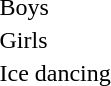<table>
<tr>
<td>Boys</td>
<td></td>
<td></td>
<td></td>
</tr>
<tr>
<td>Girls</td>
<td></td>
<td></td>
<td></td>
</tr>
<tr>
<td>Ice dancing</td>
<td></td>
<td></td>
<td></td>
</tr>
</table>
